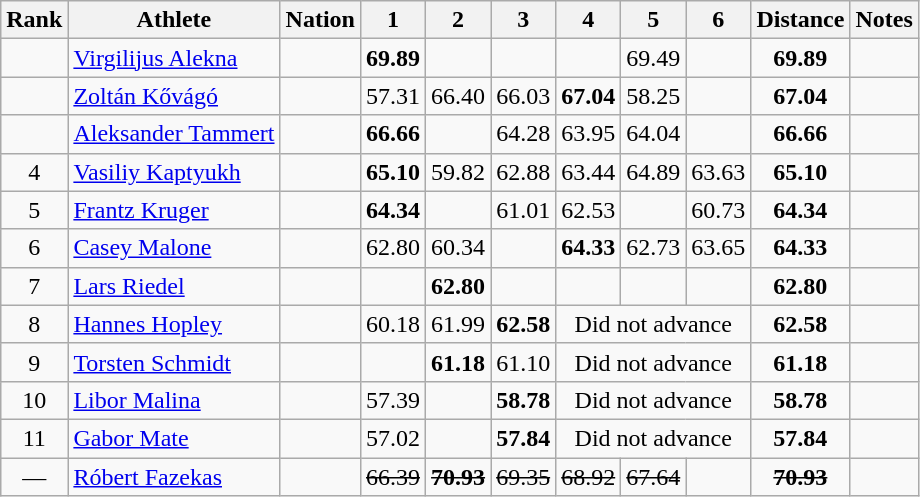<table class="wikitable sortable" style="text-align:center">
<tr>
<th>Rank</th>
<th>Athlete</th>
<th>Nation</th>
<th>1</th>
<th>2</th>
<th>3</th>
<th>4</th>
<th>5</th>
<th>6</th>
<th>Distance</th>
<th>Notes</th>
</tr>
<tr>
<td></td>
<td align=left><a href='#'>Virgilijus Alekna</a></td>
<td align=left></td>
<td><strong>69.89</strong> </td>
<td></td>
<td></td>
<td></td>
<td>69.49</td>
<td></td>
<td><strong>69.89</strong></td>
<td></td>
</tr>
<tr>
<td></td>
<td align=left><a href='#'>Zoltán Kővágó</a></td>
<td align=left></td>
<td>57.31</td>
<td>66.40</td>
<td>66.03</td>
<td><strong>67.04</strong></td>
<td>58.25</td>
<td></td>
<td><strong>67.04</strong></td>
<td></td>
</tr>
<tr>
<td></td>
<td align=left><a href='#'>Aleksander Tammert</a></td>
<td align=left></td>
<td><strong>66.66</strong></td>
<td></td>
<td>64.28</td>
<td>63.95</td>
<td>64.04</td>
<td></td>
<td><strong>66.66</strong></td>
<td></td>
</tr>
<tr>
<td>4</td>
<td align=left><a href='#'>Vasiliy Kaptyukh</a></td>
<td align=left></td>
<td><strong>65.10</strong></td>
<td>59.82</td>
<td>62.88</td>
<td>63.44</td>
<td>64.89</td>
<td>63.63</td>
<td><strong>65.10</strong></td>
<td></td>
</tr>
<tr>
<td>5</td>
<td align=left><a href='#'>Frantz Kruger</a></td>
<td align=left></td>
<td><strong>64.34</strong></td>
<td></td>
<td>61.01</td>
<td>62.53</td>
<td></td>
<td>60.73</td>
<td><strong>64.34</strong></td>
<td></td>
</tr>
<tr>
<td>6</td>
<td align=left><a href='#'>Casey Malone</a></td>
<td align=left></td>
<td>62.80</td>
<td>60.34</td>
<td></td>
<td><strong>64.33</strong></td>
<td>62.73</td>
<td>63.65</td>
<td><strong>64.33</strong></td>
<td></td>
</tr>
<tr>
<td>7</td>
<td align=left><a href='#'>Lars Riedel</a></td>
<td align=left></td>
<td></td>
<td><strong>62.80</strong></td>
<td></td>
<td></td>
<td></td>
<td></td>
<td><strong>62.80</strong></td>
<td></td>
</tr>
<tr>
<td>8</td>
<td align=left><a href='#'>Hannes Hopley</a></td>
<td align=left></td>
<td>60.18</td>
<td>61.99</td>
<td><strong>62.58</strong></td>
<td colspan=3 data-sort-value=0.00>Did not advance</td>
<td><strong>62.58</strong></td>
<td></td>
</tr>
<tr>
<td>9</td>
<td align=left><a href='#'>Torsten Schmidt</a></td>
<td align=left></td>
<td></td>
<td><strong>61.18</strong></td>
<td>61.10</td>
<td colspan=3 data-sort-value=0.00>Did not advance</td>
<td><strong>61.18</strong></td>
<td></td>
</tr>
<tr>
<td>10</td>
<td align=left><a href='#'>Libor Malina</a></td>
<td align=left></td>
<td>57.39</td>
<td></td>
<td><strong>58.78</strong></td>
<td colspan=3 data-sort-value=0.00>Did not advance</td>
<td><strong>58.78</strong></td>
<td></td>
</tr>
<tr>
<td>11</td>
<td align=left><a href='#'>Gabor Mate</a></td>
<td align=left></td>
<td>57.02</td>
<td></td>
<td><strong>57.84</strong></td>
<td colspan=3 data-sort-value=0.00>Did not advance</td>
<td><strong>57.84</strong></td>
<td></td>
</tr>
<tr>
<td data-sort-value=12>—</td>
<td align=left><a href='#'>Róbert Fazekas</a></td>
<td align=left></td>
<td><s>66.39</s></td>
<td><s><strong>70.93</strong></s></td>
<td><s>69.35</s></td>
<td><s>68.92</s></td>
<td><s>67.64</s></td>
<td></td>
<td><s><strong>70.93</strong></s></td>
<td></td>
</tr>
</table>
